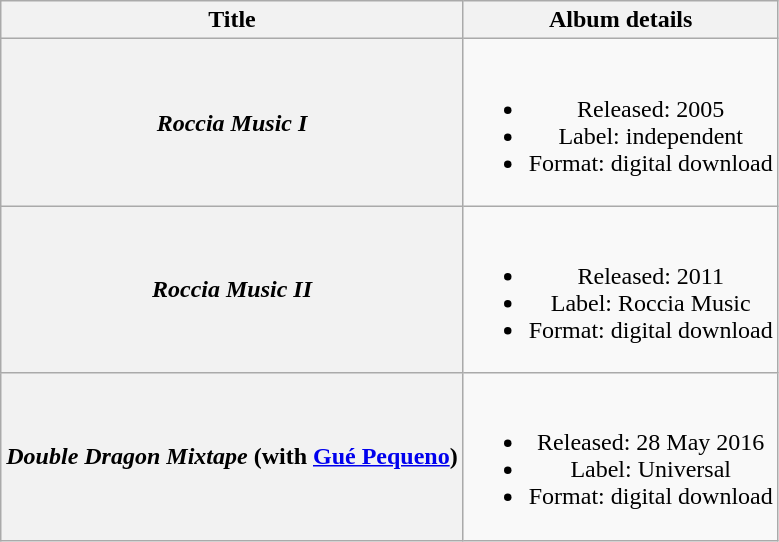<table class="wikitable plainrowheaders" style="text-align:center;">
<tr>
<th scope="col">Title</th>
<th scope="col">Album details</th>
</tr>
<tr>
<th scope="row"><em>Roccia Music I</em></th>
<td><br><ul><li>Released: 2005</li><li>Label: independent</li><li>Format: digital download</li></ul></td>
</tr>
<tr>
<th scope="row"><em>Roccia Music II</em></th>
<td><br><ul><li>Released: 2011</li><li>Label: Roccia Music</li><li>Format: digital download</li></ul></td>
</tr>
<tr>
<th scope="row"><em>Double Dragon Mixtape</em> (with <a href='#'>Gué Pequeno</a>)</th>
<td><br><ul><li>Released: 28 May 2016</li><li>Label: Universal</li><li>Format: digital download</li></ul></td>
</tr>
</table>
